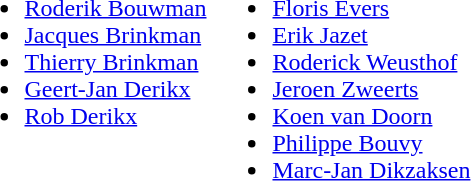<table>
<tr style="vertical-align:top">
<td><br><ul><li><a href='#'>Roderik Bouwman</a></li><li><a href='#'>Jacques Brinkman</a></li><li><a href='#'>Thierry Brinkman</a></li><li><a href='#'>Geert-Jan Derikx</a></li><li><a href='#'>Rob Derikx</a></li></ul></td>
<td><br><ul><li><a href='#'>Floris Evers</a></li><li><a href='#'>Erik Jazet</a></li><li><a href='#'>Roderick Weusthof</a></li><li><a href='#'>Jeroen Zweerts</a></li><li><a href='#'>Koen van Doorn</a></li><li><a href='#'>Philippe Bouvy</a></li><li><a href='#'>Marc-Jan Dikzaksen</a></li></ul></td>
</tr>
</table>
